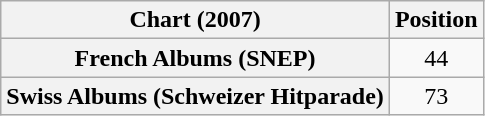<table class="wikitable plainrowheaders" style="text-align:center">
<tr>
<th scope="col">Chart (2007)</th>
<th scope="col">Position</th>
</tr>
<tr>
<th scope="row">French Albums (SNEP)</th>
<td>44</td>
</tr>
<tr>
<th scope="row">Swiss Albums (Schweizer Hitparade)</th>
<td>73</td>
</tr>
</table>
